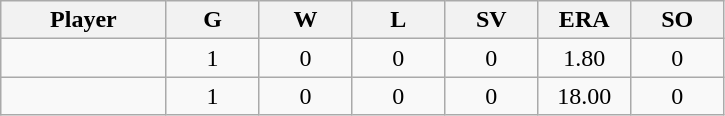<table class="wikitable sortable">
<tr>
<th bgcolor="#DDDDFF" width="16%">Player</th>
<th bgcolor="#DDDDFF" width="9%">G</th>
<th bgcolor="#DDDDFF" width="9%">W</th>
<th bgcolor="#DDDDFF" width="9%">L</th>
<th bgcolor="#DDDDFF" width="9%">SV</th>
<th bgcolor="#DDDDFF" width="9%">ERA</th>
<th bgcolor="#DDDDFF" width="9%">SO</th>
</tr>
<tr align="center">
<td></td>
<td>1</td>
<td>0</td>
<td>0</td>
<td>0</td>
<td>1.80</td>
<td>0</td>
</tr>
<tr align="center">
<td></td>
<td>1</td>
<td>0</td>
<td>0</td>
<td>0</td>
<td>18.00</td>
<td>0</td>
</tr>
</table>
